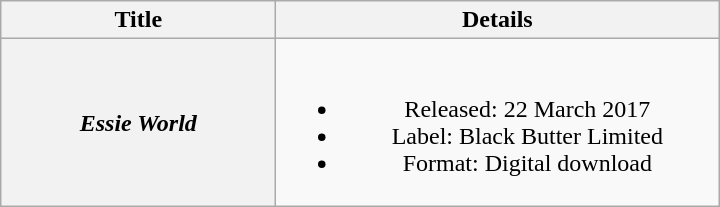<table class="wikitable plainrowheaders" style="text-align:center;">
<tr>
<th scope="col" style="width:11em;">Title</th>
<th scope="col" style="width:18em;">Details</th>
</tr>
<tr>
<th scope="row"><em>Essie World</em></th>
<td><br><ul><li>Released: 22 March 2017</li><li>Label: Black Butter Limited</li><li>Format: Digital download</li></ul></td>
</tr>
</table>
